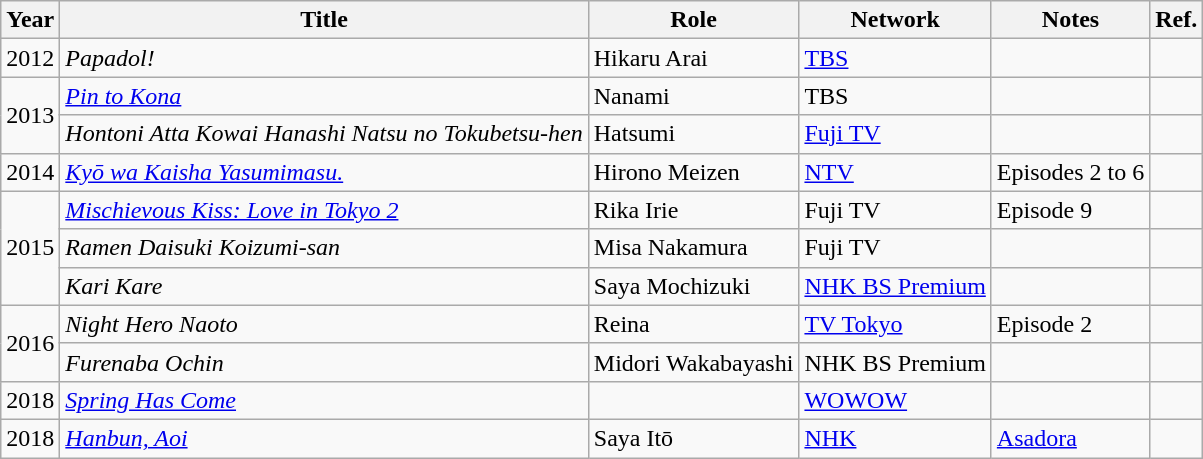<table class="wikitable">
<tr>
<th>Year</th>
<th>Title</th>
<th>Role</th>
<th>Network</th>
<th>Notes</th>
<th>Ref.</th>
</tr>
<tr>
<td>2012</td>
<td><em>Papadol!</em></td>
<td>Hikaru Arai</td>
<td><a href='#'>TBS</a></td>
<td></td>
<td></td>
</tr>
<tr>
<td rowspan="2">2013</td>
<td><em><a href='#'>Pin to Kona</a></em></td>
<td>Nanami</td>
<td>TBS</td>
<td></td>
<td></td>
</tr>
<tr>
<td><em>Hontoni Atta Kowai Hanashi Natsu no Tokubetsu-hen</em></td>
<td>Hatsumi</td>
<td><a href='#'>Fuji TV</a></td>
<td></td>
<td></td>
</tr>
<tr>
<td>2014</td>
<td><em><a href='#'>Kyō wa Kaisha Yasumimasu.</a></em></td>
<td>Hirono Meizen</td>
<td><a href='#'>NTV</a></td>
<td>Episodes 2 to 6</td>
<td></td>
</tr>
<tr>
<td rowspan="3">2015</td>
<td><em><a href='#'>Mischievous Kiss: Love in Tokyo 2</a></em></td>
<td>Rika Irie</td>
<td>Fuji TV</td>
<td>Episode 9</td>
<td></td>
</tr>
<tr>
<td><em>Ramen Daisuki Koizumi-san</em></td>
<td>Misa Nakamura</td>
<td>Fuji TV</td>
<td></td>
<td></td>
</tr>
<tr>
<td><em>Kari Kare</em></td>
<td>Saya Mochizuki</td>
<td><a href='#'>NHK BS Premium</a></td>
<td></td>
<td></td>
</tr>
<tr>
<td rowspan="2">2016</td>
<td><em>Night Hero Naoto</em></td>
<td>Reina</td>
<td><a href='#'>TV Tokyo</a></td>
<td>Episode 2</td>
<td></td>
</tr>
<tr>
<td><em>Furenaba Ochin</em></td>
<td>Midori Wakabayashi</td>
<td>NHK BS Premium</td>
<td></td>
<td></td>
</tr>
<tr>
<td>2018</td>
<td><em><a href='#'>Spring Has Come</a></em></td>
<td></td>
<td><a href='#'>WOWOW</a></td>
<td></td>
<td></td>
</tr>
<tr>
<td>2018</td>
<td><em><a href='#'>Hanbun, Aoi</a></em></td>
<td>Saya Itō</td>
<td><a href='#'>NHK</a></td>
<td><a href='#'>Asadora</a></td>
<td></td>
</tr>
</table>
